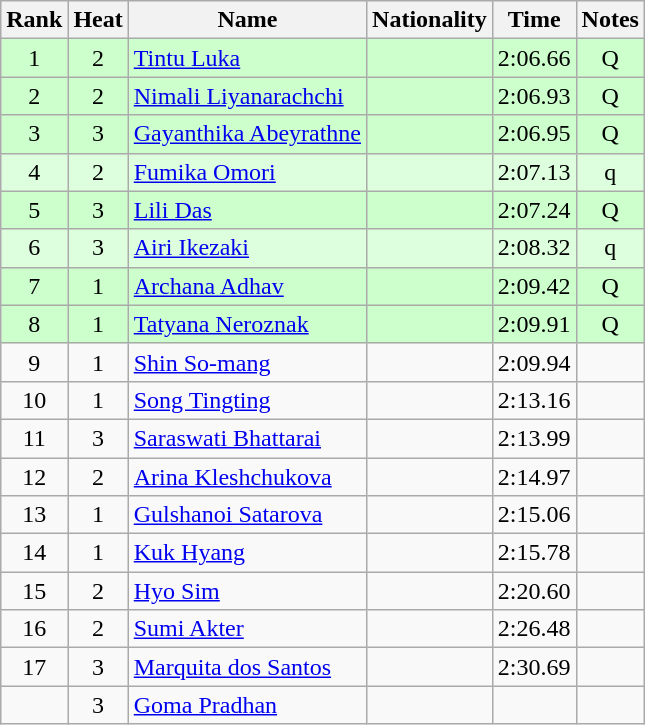<table class="wikitable sortable" style="text-align:center">
<tr>
<th>Rank</th>
<th>Heat</th>
<th>Name</th>
<th>Nationality</th>
<th>Time</th>
<th>Notes</th>
</tr>
<tr bgcolor=ccffcc>
<td>1</td>
<td>2</td>
<td align=left><a href='#'>Tintu Luka</a></td>
<td align=left></td>
<td>2:06.66</td>
<td>Q</td>
</tr>
<tr bgcolor=ccffcc>
<td>2</td>
<td>2</td>
<td align=left><a href='#'>Nimali Liyanarachchi</a></td>
<td align=left></td>
<td>2:06.93</td>
<td>Q</td>
</tr>
<tr bgcolor=ccffcc>
<td>3</td>
<td>3</td>
<td align=left><a href='#'>Gayanthika Abeyrathne</a></td>
<td align=left></td>
<td>2:06.95</td>
<td>Q</td>
</tr>
<tr bgcolor=ddffdd>
<td>4</td>
<td>2</td>
<td align=left><a href='#'>Fumika Omori</a></td>
<td align=left></td>
<td>2:07.13</td>
<td>q</td>
</tr>
<tr bgcolor=ccffcc>
<td>5</td>
<td>3</td>
<td align=left><a href='#'>Lili Das</a></td>
<td align=left></td>
<td>2:07.24</td>
<td>Q</td>
</tr>
<tr bgcolor=ddffdd>
<td>6</td>
<td>3</td>
<td align=left><a href='#'>Airi Ikezaki</a></td>
<td align=left></td>
<td>2:08.32</td>
<td>q</td>
</tr>
<tr bgcolor=ccffcc>
<td>7</td>
<td>1</td>
<td align=left><a href='#'>Archana Adhav</a></td>
<td align=left></td>
<td>2:09.42</td>
<td>Q</td>
</tr>
<tr bgcolor=ccffcc>
<td>8</td>
<td>1</td>
<td align=left><a href='#'>Tatyana Neroznak</a></td>
<td align=left></td>
<td>2:09.91</td>
<td>Q</td>
</tr>
<tr>
<td>9</td>
<td>1</td>
<td align=left><a href='#'>Shin So-mang</a></td>
<td align=left></td>
<td>2:09.94</td>
<td></td>
</tr>
<tr>
<td>10</td>
<td>1</td>
<td align=left><a href='#'>Song Tingting</a></td>
<td align=left></td>
<td>2:13.16</td>
<td></td>
</tr>
<tr>
<td>11</td>
<td>3</td>
<td align=left><a href='#'>Saraswati Bhattarai</a></td>
<td align=left></td>
<td>2:13.99</td>
<td></td>
</tr>
<tr>
<td>12</td>
<td>2</td>
<td align=left><a href='#'>Arina Kleshchukova</a></td>
<td align=left></td>
<td>2:14.97</td>
<td></td>
</tr>
<tr>
<td>13</td>
<td>1</td>
<td align=left><a href='#'>Gulshanoi Satarova</a></td>
<td align=left></td>
<td>2:15.06</td>
<td></td>
</tr>
<tr>
<td>14</td>
<td>1</td>
<td align=left><a href='#'>Kuk Hyang</a></td>
<td align=left></td>
<td>2:15.78</td>
<td></td>
</tr>
<tr>
<td>15</td>
<td>2</td>
<td align=left><a href='#'>Hyo Sim</a></td>
<td align=left></td>
<td>2:20.60</td>
<td></td>
</tr>
<tr>
<td>16</td>
<td>2</td>
<td align=left><a href='#'>Sumi Akter</a></td>
<td align=left></td>
<td>2:26.48</td>
<td></td>
</tr>
<tr>
<td>17</td>
<td>3</td>
<td align=left><a href='#'>Marquita dos Santos</a></td>
<td align=left></td>
<td>2:30.69</td>
<td></td>
</tr>
<tr>
<td></td>
<td>3</td>
<td align=left><a href='#'>Goma Pradhan</a></td>
<td align=left></td>
<td></td>
<td></td>
</tr>
</table>
